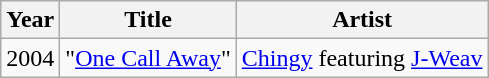<table class="wikitable sortable">
<tr>
<th>Year</th>
<th>Title</th>
<th>Artist</th>
</tr>
<tr>
<td>2004</td>
<td>"<a href='#'>One Call Away</a>"</td>
<td><a href='#'>Chingy</a> featuring <a href='#'>J-Weav</a></td>
</tr>
</table>
